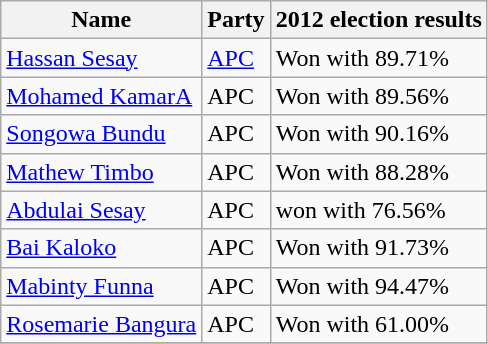<table class="wikitable">
<tr>
<th>Name</th>
<th>Party</th>
<th>2012 election results</th>
</tr>
<tr>
<td><a href='#'>Hassan Sesay</a></td>
<td><a href='#'>APC</a></td>
<td>Won with 89.71%</td>
</tr>
<tr>
<td><a href='#'>Mohamed KamarA</a></td>
<td>APC</td>
<td>Won with 89.56%</td>
</tr>
<tr>
<td><a href='#'>Songowa Bundu</a></td>
<td>APC</td>
<td>Won with 90.16%</td>
</tr>
<tr>
<td><a href='#'>Mathew Timbo</a></td>
<td>APC</td>
<td>Won with 88.28%</td>
</tr>
<tr>
<td><a href='#'>Abdulai Sesay</a></td>
<td>APC</td>
<td>won with 76.56%</td>
</tr>
<tr>
<td><a href='#'>Bai Kaloko</a></td>
<td>APC</td>
<td>Won with 91.73%</td>
</tr>
<tr>
<td><a href='#'>Mabinty Funna</a></td>
<td>APC</td>
<td>Won with 94.47%</td>
</tr>
<tr>
<td><a href='#'>Rosemarie Bangura</a></td>
<td>APC</td>
<td>Won with 61.00%</td>
</tr>
<tr>
</tr>
</table>
